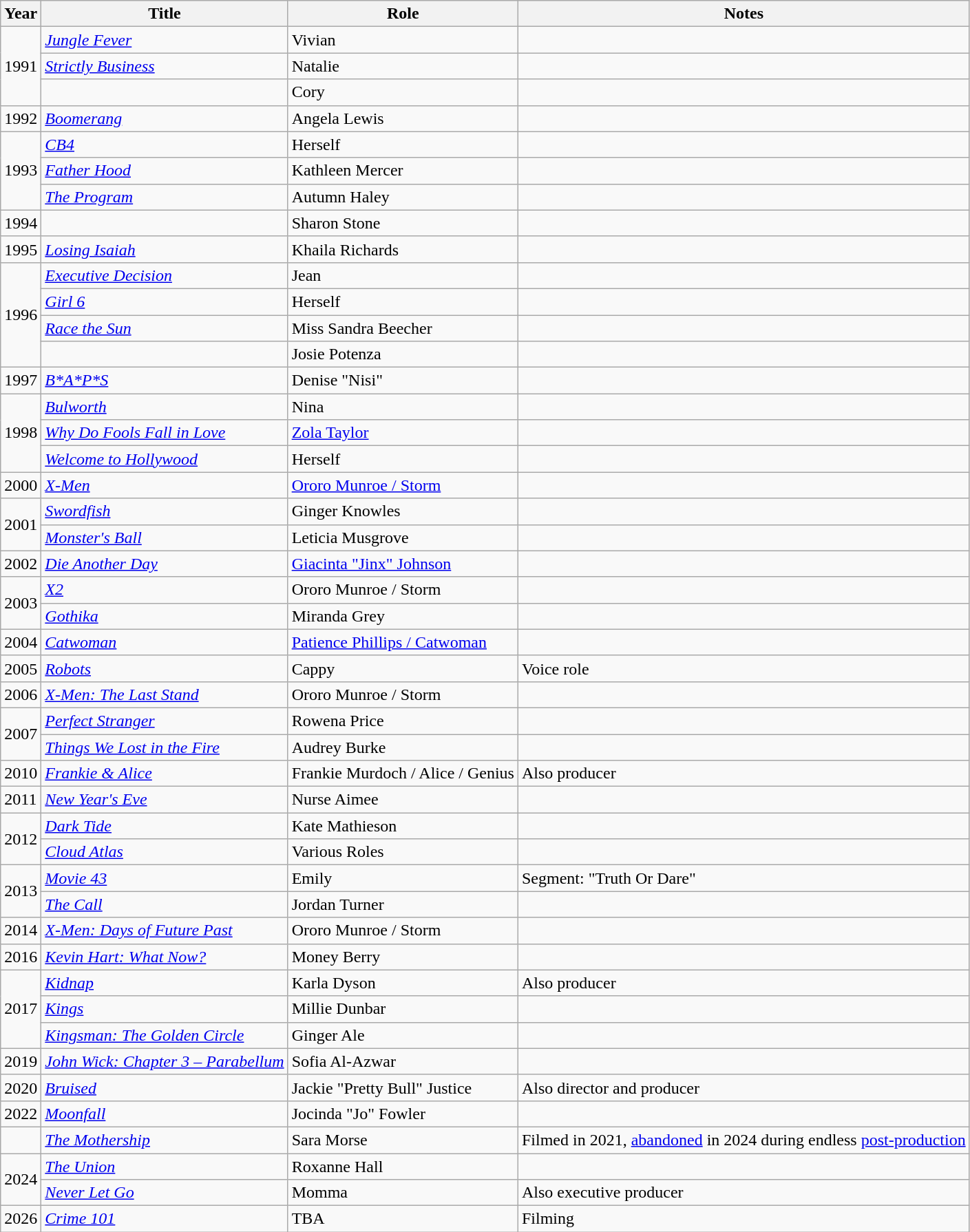<table class="wikitable sortable plainrowheaders">
<tr>
<th>Year</th>
<th>Title</th>
<th>Role</th>
<th>Notes</th>
</tr>
<tr>
<td rowspan="3">1991</td>
<td><em><a href='#'>Jungle Fever</a></em></td>
<td>Vivian</td>
<td></td>
</tr>
<tr>
<td><em><a href='#'>Strictly Business</a></em></td>
<td>Natalie</td>
<td></td>
</tr>
<tr>
<td><em></em></td>
<td>Cory</td>
<td></td>
</tr>
<tr>
<td>1992</td>
<td><em><a href='#'>Boomerang</a></em></td>
<td>Angela Lewis</td>
<td></td>
</tr>
<tr>
<td rowspan="3">1993</td>
<td><em><a href='#'>CB4</a></em></td>
<td>Herself</td>
<td></td>
</tr>
<tr>
<td><em><a href='#'>Father Hood</a></em></td>
<td>Kathleen Mercer</td>
<td></td>
</tr>
<tr>
<td data-sort-value="Program, The"><em><a href='#'>The Program</a></em></td>
<td>Autumn Haley</td>
<td></td>
</tr>
<tr>
<td>1994</td>
<td><em></em></td>
<td>Sharon Stone</td>
<td></td>
</tr>
<tr>
<td>1995</td>
<td><em><a href='#'>Losing Isaiah</a></em></td>
<td>Khaila Richards</td>
<td></td>
</tr>
<tr>
<td rowspan="4">1996</td>
<td><em><a href='#'>Executive Decision</a></em></td>
<td>Jean</td>
<td></td>
</tr>
<tr>
<td><em><a href='#'>Girl 6</a></em></td>
<td>Herself</td>
<td></td>
</tr>
<tr>
<td><em><a href='#'>Race the Sun</a></em></td>
<td>Miss Sandra Beecher</td>
<td></td>
</tr>
<tr>
<td><em></em></td>
<td>Josie Potenza</td>
<td></td>
</tr>
<tr>
<td>1997</td>
<td><em><a href='#'>B*A*P*S</a></em></td>
<td>Denise "Nisi"</td>
<td></td>
</tr>
<tr>
<td rowspan="3">1998</td>
<td><em><a href='#'>Bulworth</a></em></td>
<td>Nina</td>
<td></td>
</tr>
<tr>
<td><em><a href='#'>Why Do Fools Fall in Love</a></em></td>
<td><a href='#'>Zola Taylor</a></td>
<td></td>
</tr>
<tr>
<td><em><a href='#'>Welcome to Hollywood</a></em></td>
<td>Herself</td>
<td></td>
</tr>
<tr>
<td>2000</td>
<td><em><a href='#'>X-Men</a></em></td>
<td><a href='#'>Ororo Munroe / Storm</a></td>
<td></td>
</tr>
<tr>
<td rowspan="2">2001</td>
<td><em><a href='#'>Swordfish</a></em></td>
<td>Ginger Knowles</td>
<td></td>
</tr>
<tr>
<td><em><a href='#'>Monster's Ball</a></em></td>
<td>Leticia Musgrove</td>
<td></td>
</tr>
<tr>
<td>2002</td>
<td><em><a href='#'>Die Another Day</a></em></td>
<td><a href='#'>Giacinta "Jinx" Johnson</a></td>
<td></td>
</tr>
<tr>
<td rowspan="2">2003</td>
<td><em><a href='#'>X2</a></em></td>
<td>Ororo Munroe / Storm</td>
<td></td>
</tr>
<tr>
<td><em><a href='#'>Gothika</a></em></td>
<td>Miranda Grey</td>
<td></td>
</tr>
<tr>
<td>2004</td>
<td><em><a href='#'>Catwoman</a></em></td>
<td><a href='#'>Patience Phillips / Catwoman</a></td>
<td></td>
</tr>
<tr>
<td>2005</td>
<td><em><a href='#'>Robots</a></em></td>
<td>Cappy</td>
<td>Voice role</td>
</tr>
<tr>
<td>2006</td>
<td><em><a href='#'>X-Men: The Last Stand</a></em></td>
<td>Ororo Munroe / Storm</td>
<td></td>
</tr>
<tr>
<td rowspan="2">2007</td>
<td><em><a href='#'>Perfect Stranger</a></em></td>
<td>Rowena Price</td>
<td></td>
</tr>
<tr>
<td><em><a href='#'>Things We Lost in the Fire</a></em></td>
<td>Audrey Burke</td>
<td></td>
</tr>
<tr>
<td>2010</td>
<td><em><a href='#'>Frankie & Alice</a></em></td>
<td>Frankie Murdoch / Alice / Genius</td>
<td>Also producer</td>
</tr>
<tr>
<td>2011</td>
<td><em><a href='#'>New Year's Eve</a></em></td>
<td>Nurse Aimee</td>
<td></td>
</tr>
<tr>
<td rowspan="2">2012</td>
<td><em><a href='#'>Dark Tide</a></em></td>
<td>Kate Mathieson</td>
<td></td>
</tr>
<tr>
<td><em><a href='#'>Cloud Atlas</a></em></td>
<td>Various Roles</td>
<td></td>
</tr>
<tr>
<td rowspan="2">2013</td>
<td><em><a href='#'>Movie 43</a></em></td>
<td>Emily</td>
<td>Segment: "Truth Or Dare"</td>
</tr>
<tr>
<td data-sort-value="Call, The"><em><a href='#'>The Call</a></em></td>
<td>Jordan Turner</td>
<td></td>
</tr>
<tr>
<td>2014</td>
<td><em><a href='#'>X-Men: Days of Future Past</a></em></td>
<td>Ororo Munroe / Storm</td>
<td></td>
</tr>
<tr>
<td>2016</td>
<td><em><a href='#'>Kevin Hart: What Now?</a></em></td>
<td>Money Berry</td>
<td></td>
</tr>
<tr>
<td rowspan="3">2017</td>
<td><em><a href='#'>Kidnap</a></em></td>
<td>Karla Dyson</td>
<td>Also producer</td>
</tr>
<tr>
<td><em><a href='#'>Kings</a></em></td>
<td>Millie Dunbar</td>
<td></td>
</tr>
<tr>
<td><em><a href='#'>Kingsman: The Golden Circle</a></em></td>
<td>Ginger Ale</td>
<td></td>
</tr>
<tr>
<td>2019</td>
<td><em><a href='#'>John Wick: Chapter 3 – Parabellum</a></em></td>
<td>Sofia Al-Azwar</td>
<td></td>
</tr>
<tr>
<td>2020</td>
<td><em><a href='#'>Bruised</a></em></td>
<td>Jackie "Pretty Bull" Justice</td>
<td>Also director and producer</td>
</tr>
<tr>
<td>2022</td>
<td><em><a href='#'>Moonfall</a></em></td>
<td>Jocinda "Jo" Fowler</td>
<td></td>
</tr>
<tr>
<td></td>
<td data-sort-value="Mothership, The"><em><a href='#'>The Mothership</a></em></td>
<td>Sara Morse</td>
<td>Filmed in 2021, <a href='#'>abandoned</a> in 2024 during endless <a href='#'>post-production</a></td>
</tr>
<tr>
<td rowspan="2">2024</td>
<td data-sort-value="Union, The"><em><a href='#'>The Union</a></em></td>
<td>Roxanne Hall</td>
<td></td>
</tr>
<tr>
<td><em><a href='#'>Never Let Go</a></em></td>
<td>Momma</td>
<td>Also executive producer</td>
</tr>
<tr>
<td>2026</td>
<td><em><a href='#'>Crime 101</a></em></td>
<td>TBA</td>
<td>Filming</td>
</tr>
</table>
